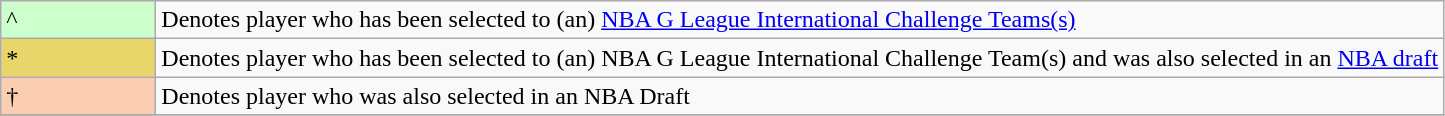<table class="wikitable">
<tr>
<td style="background-color:#CCFFCC; width:6em">^</td>
<td>Denotes player who has been selected to (an) <a href='#'>NBA G League International Challenge Teams(s)</a></td>
</tr>
<tr>
<td style="background-color:#E9D66B; width=6em">*</td>
<td>Denotes player who has been selected to (an) NBA G League International Challenge Team(s) and was also selected in an <a href='#'>NBA draft</a></td>
</tr>
<tr>
<td style="background-color:#FBCEB1; width:6em">†</td>
<td>Denotes player who was also selected in an NBA Draft</td>
</tr>
<tr>
</tr>
</table>
